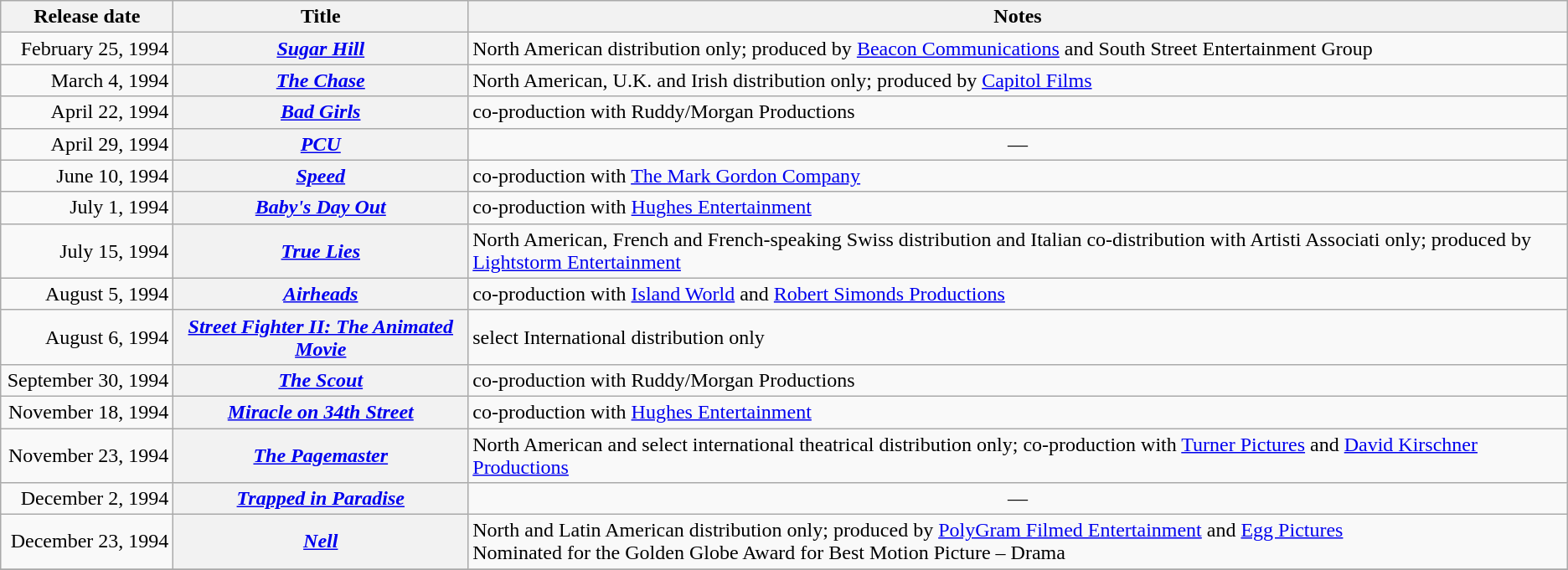<table class="wikitable plainrowheaders sortable">
<tr>
<th scope="col" style="width:130px;">Release date</th>
<th scope="col">Title</th>
<th scope="col" class="unsortable">Notes</th>
</tr>
<tr>
<td style="text-align:right;">February 25, 1994</td>
<th scope="row"><em><a href='#'>Sugar Hill</a></em></th>
<td>North American distribution only; produced by <a href='#'>Beacon Communications</a> and South Street Entertainment Group</td>
</tr>
<tr>
<td style="text-align:right;">March 4, 1994</td>
<th scope="row"><em><a href='#'>The Chase</a></em></th>
<td>North American, U.K. and Irish distribution only; produced by <a href='#'>Capitol Films</a></td>
</tr>
<tr>
<td style="text-align:right;">April 22, 1994</td>
<th scope="row"><em><a href='#'>Bad Girls</a></em></th>
<td>co-production with Ruddy/Morgan Productions</td>
</tr>
<tr>
<td style="text-align:right;">April 29, 1994</td>
<th scope="row"><em><a href='#'>PCU</a></em></th>
<td align="center">—</td>
</tr>
<tr>
<td style="text-align:right;">June 10, 1994</td>
<th scope="row"><em><a href='#'>Speed</a></em></th>
<td>co-production with <a href='#'>The Mark Gordon Company</a></td>
</tr>
<tr>
<td style="text-align:right;">July 1, 1994</td>
<th scope="row"><em><a href='#'>Baby's Day Out</a></em></th>
<td>co-production with <a href='#'>Hughes Entertainment</a></td>
</tr>
<tr>
<td style="text-align:right;">July 15, 1994</td>
<th scope="row"><em><a href='#'>True Lies</a></em></th>
<td>North American, French and French-speaking Swiss distribution and Italian co-distribution with Artisti Associati only; produced by <a href='#'>Lightstorm Entertainment</a></td>
</tr>
<tr>
<td style="text-align:right;">August 5, 1994</td>
<th scope="row"><em><a href='#'>Airheads</a></em></th>
<td>co-production with <a href='#'>Island World</a> and <a href='#'>Robert Simonds Productions</a></td>
</tr>
<tr>
<td style="text-align:right;">August 6, 1994</td>
<th scope="row"><em><a href='#'>Street Fighter II: The Animated Movie</a></em></th>
<td>select International distribution only</td>
</tr>
<tr>
<td style="text-align:right;">September 30, 1994</td>
<th scope="row"><em><a href='#'>The Scout</a></em></th>
<td>co-production with Ruddy/Morgan Productions</td>
</tr>
<tr>
<td style="text-align:right;">November 18, 1994</td>
<th scope="row"><em><a href='#'>Miracle on 34th Street</a></em></th>
<td>co-production with <a href='#'>Hughes Entertainment</a></td>
</tr>
<tr>
<td style="text-align:right;">November 23, 1994</td>
<th scope="row"><em><a href='#'>The Pagemaster</a></em></th>
<td>North American and select international theatrical distribution only; co-production with <a href='#'>Turner Pictures</a> and <a href='#'>David Kirschner Productions</a></td>
</tr>
<tr>
<td style="text-align:right;">December 2, 1994</td>
<th scope="row"><em><a href='#'>Trapped in Paradise</a></em></th>
<td align="center">—</td>
</tr>
<tr>
<td style="text-align:right;">December 23, 1994</td>
<th scope="row"><em><a href='#'>Nell</a></em></th>
<td>North and Latin American distribution only; produced by <a href='#'>PolyGram Filmed Entertainment</a> and <a href='#'>Egg Pictures</a><br>Nominated for the Golden Globe Award for Best Motion Picture – Drama</td>
</tr>
<tr>
</tr>
</table>
